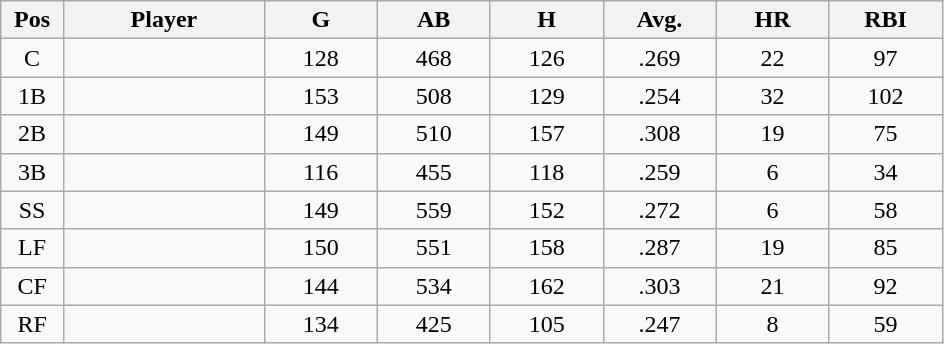<table class="wikitable sortable">
<tr>
<th bgcolor="#DDDDFF" width="5%">Pos</th>
<th bgcolor="#DDDDFF" width="16%">Player</th>
<th bgcolor="#DDDDFF" width="9%">G</th>
<th bgcolor="#DDDDFF" width="9%">AB</th>
<th bgcolor="#DDDDFF" width="9%">H</th>
<th bgcolor="#DDDDFF" width="9%">Avg.</th>
<th bgcolor="#DDDDFF" width="9%">HR</th>
<th bgcolor="#DDDDFF" width="9%">RBI</th>
</tr>
<tr align="center">
<td>C</td>
<td></td>
<td>128</td>
<td>468</td>
<td>126</td>
<td>.269</td>
<td>22</td>
<td>97</td>
</tr>
<tr align="center">
<td>1B</td>
<td></td>
<td>153</td>
<td>508</td>
<td>129</td>
<td>.254</td>
<td>32</td>
<td>102</td>
</tr>
<tr align="center">
<td>2B</td>
<td></td>
<td>149</td>
<td>510</td>
<td>157</td>
<td>.308</td>
<td>19</td>
<td>75</td>
</tr>
<tr align="center">
<td>3B</td>
<td></td>
<td>116</td>
<td>455</td>
<td>118</td>
<td>.259</td>
<td>6</td>
<td>34</td>
</tr>
<tr align="center">
<td>SS</td>
<td></td>
<td>149</td>
<td>559</td>
<td>152</td>
<td>.272</td>
<td>6</td>
<td>58</td>
</tr>
<tr align="center">
<td>LF</td>
<td></td>
<td>150</td>
<td>551</td>
<td>158</td>
<td>.287</td>
<td>19</td>
<td>85</td>
</tr>
<tr align="center">
<td>CF</td>
<td></td>
<td>144</td>
<td>534</td>
<td>162</td>
<td>.303</td>
<td>21</td>
<td>92</td>
</tr>
<tr align="center">
<td>RF</td>
<td></td>
<td>134</td>
<td>425</td>
<td>105</td>
<td>.247</td>
<td>8</td>
<td>59</td>
</tr>
</table>
